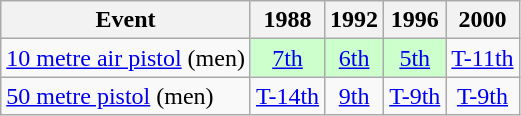<table class="wikitable" style="text-align: center">
<tr>
<th>Event</th>
<th>1988</th>
<th>1992</th>
<th>1996</th>
<th>2000</th>
</tr>
<tr>
<td align=left><a href='#'>10 metre air pistol</a> (men)</td>
<td style="background: #ccffcc"><a href='#'>7th</a></td>
<td style="background: #ccffcc"><a href='#'>6th</a></td>
<td style="background: #ccffcc"><a href='#'>5th</a></td>
<td><a href='#'>T-11th</a></td>
</tr>
<tr>
<td align=left><a href='#'>50 metre pistol</a> (men)</td>
<td><a href='#'>T-14th</a></td>
<td><a href='#'>9th</a></td>
<td><a href='#'>T-9th</a></td>
<td><a href='#'>T-9th</a></td>
</tr>
</table>
